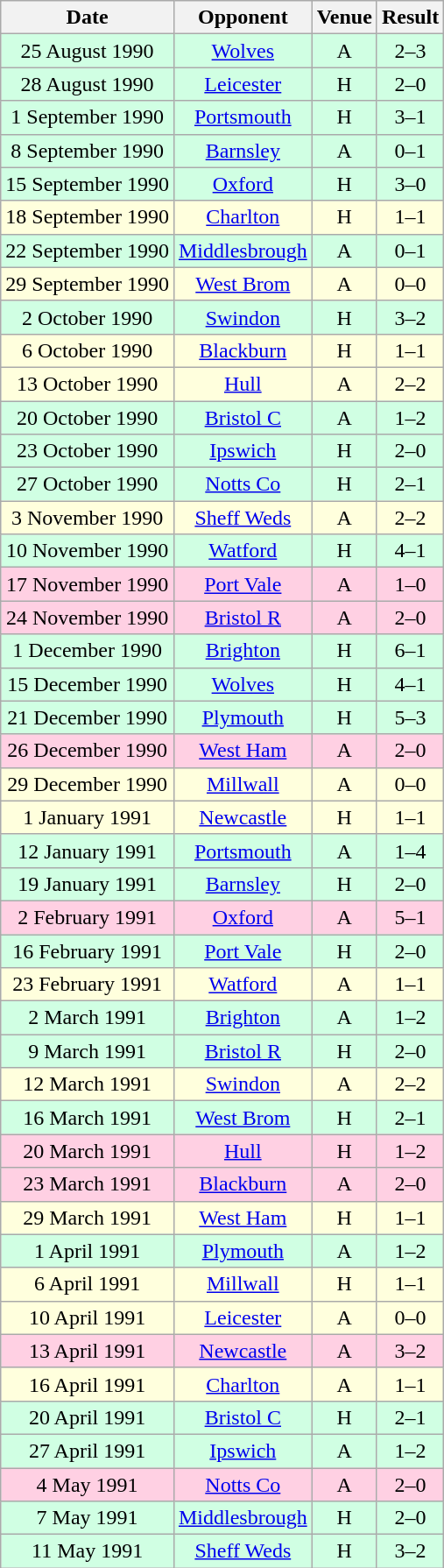<table class="wikitable sortable" style="font-size:100%; text-align:center">
<tr>
<th>Date</th>
<th>Opponent</th>
<th>Venue</th>
<th>Result</th>
</tr>
<tr style="background-color: #d0ffe3;">
<td>25 August 1990</td>
<td><a href='#'>Wolves</a></td>
<td>A</td>
<td>2–3</td>
</tr>
<tr style="background-color: #d0ffe3;">
<td>28 August 1990</td>
<td><a href='#'>Leicester</a></td>
<td>H</td>
<td>2–0</td>
</tr>
<tr style="background-color: #d0ffe3;">
<td>1 September 1990</td>
<td><a href='#'>Portsmouth</a></td>
<td>H</td>
<td>3–1</td>
</tr>
<tr style="background-color: #d0ffe3;">
<td>8 September 1990</td>
<td><a href='#'>Barnsley</a></td>
<td>A</td>
<td>0–1</td>
</tr>
<tr style="background-color: #d0ffe3;">
<td>15 September 1990</td>
<td><a href='#'>Oxford</a></td>
<td>H</td>
<td>3–0</td>
</tr>
<tr style="background-color: #ffffdd;">
<td>18 September 1990</td>
<td><a href='#'>Charlton</a></td>
<td>H</td>
<td>1–1</td>
</tr>
<tr style="background-color: #d0ffe3;">
<td>22 September 1990</td>
<td><a href='#'>Middlesbrough</a></td>
<td>A</td>
<td>0–1</td>
</tr>
<tr style="background-color: #ffffdd;">
<td>29 September 1990</td>
<td><a href='#'>West Brom</a></td>
<td>A</td>
<td>0–0</td>
</tr>
<tr style="background-color: #d0ffe3;">
<td>2 October 1990</td>
<td><a href='#'>Swindon</a></td>
<td>H</td>
<td>3–2</td>
</tr>
<tr style="background-color: #ffffdd;">
<td>6 October 1990</td>
<td><a href='#'>Blackburn</a></td>
<td>H</td>
<td>1–1</td>
</tr>
<tr style="background-color: #ffffdd;">
<td>13 October 1990</td>
<td><a href='#'>Hull</a></td>
<td>A</td>
<td>2–2</td>
</tr>
<tr style="background-color: #d0ffe3;">
<td>20 October 1990</td>
<td><a href='#'>Bristol C</a></td>
<td>A</td>
<td>1–2</td>
</tr>
<tr style="background-color: #d0ffe3;">
<td>23 October 1990</td>
<td><a href='#'>Ipswich</a></td>
<td>H</td>
<td>2–0</td>
</tr>
<tr style="background-color: #d0ffe3;">
<td>27 October 1990</td>
<td><a href='#'>Notts Co</a></td>
<td>H</td>
<td>2–1</td>
</tr>
<tr style="background-color: #ffffdd;">
<td>3 November 1990</td>
<td><a href='#'>Sheff Weds</a></td>
<td>A</td>
<td>2–2</td>
</tr>
<tr style="background-color: #d0ffe3;">
<td>10 November 1990</td>
<td><a href='#'>Watford</a></td>
<td>H</td>
<td>4–1</td>
</tr>
<tr style="background-color: #ffd0e3;">
<td>17 November 1990</td>
<td><a href='#'>Port Vale</a></td>
<td>A</td>
<td>1–0</td>
</tr>
<tr style="background-color: #ffd0e3;">
<td>24 November 1990</td>
<td><a href='#'>Bristol R</a></td>
<td>A</td>
<td>2–0</td>
</tr>
<tr style="background-color: #d0ffe3;">
<td>1 December 1990</td>
<td><a href='#'>Brighton</a></td>
<td>H</td>
<td>6–1</td>
</tr>
<tr style="background-color: #d0ffe3;">
<td>15 December 1990</td>
<td><a href='#'>Wolves</a></td>
<td>H</td>
<td>4–1</td>
</tr>
<tr style="background-color: #d0ffe3;">
<td>21 December 1990</td>
<td><a href='#'>Plymouth</a></td>
<td>H</td>
<td>5–3</td>
</tr>
<tr style="background-color: #ffd0e3;">
<td>26 December 1990</td>
<td><a href='#'>West Ham</a></td>
<td>A</td>
<td>2–0</td>
</tr>
<tr style="background-color: #ffffdd;">
<td>29 December 1990</td>
<td><a href='#'>Millwall</a></td>
<td>A</td>
<td>0–0</td>
</tr>
<tr style="background-color: #ffffdd;">
<td>1 January 1991</td>
<td><a href='#'>Newcastle</a></td>
<td>H</td>
<td>1–1</td>
</tr>
<tr style="background-color: #d0ffe3;">
<td>12 January 1991</td>
<td><a href='#'>Portsmouth</a></td>
<td>A</td>
<td>1–4</td>
</tr>
<tr style="background-color: #d0ffe3;">
<td>19 January 1991</td>
<td><a href='#'>Barnsley</a></td>
<td>H</td>
<td>2–0</td>
</tr>
<tr style="background-color: #ffd0e3;">
<td>2 February 1991</td>
<td><a href='#'>Oxford</a></td>
<td>A</td>
<td>5–1</td>
</tr>
<tr style="background-color: #d0ffe3;">
<td>16 February 1991</td>
<td><a href='#'>Port Vale</a></td>
<td>H</td>
<td>2–0</td>
</tr>
<tr style="background-color: #ffffdd;">
<td>23 February 1991</td>
<td><a href='#'>Watford</a></td>
<td>A</td>
<td>1–1</td>
</tr>
<tr style="background-color: #d0ffe3;">
<td>2 March 1991</td>
<td><a href='#'>Brighton</a></td>
<td>A</td>
<td>1–2</td>
</tr>
<tr style="background-color: #d0ffe3;">
<td>9 March 1991</td>
<td><a href='#'>Bristol R</a></td>
<td>H</td>
<td>2–0</td>
</tr>
<tr style="background-color: #ffffdd;">
<td>12 March 1991</td>
<td><a href='#'>Swindon</a></td>
<td>A</td>
<td>2–2</td>
</tr>
<tr style="background-color: #d0ffe3;">
<td>16 March 1991</td>
<td><a href='#'>West Brom</a></td>
<td>H</td>
<td>2–1</td>
</tr>
<tr style="background-color: #ffd0e3;">
<td>20 March 1991</td>
<td><a href='#'>Hull</a></td>
<td>H</td>
<td>1–2</td>
</tr>
<tr style="background-color: #ffd0e3;">
<td>23 March 1991</td>
<td><a href='#'>Blackburn</a></td>
<td>A</td>
<td>2–0</td>
</tr>
<tr style="background-color: #ffffdd;">
<td>29 March 1991</td>
<td><a href='#'>West Ham</a></td>
<td>H</td>
<td>1–1</td>
</tr>
<tr style="background-color: #d0ffe3;">
<td>1 April 1991</td>
<td><a href='#'>Plymouth</a></td>
<td>A</td>
<td>1–2</td>
</tr>
<tr style="background-color: #ffffdd;">
<td>6 April 1991</td>
<td><a href='#'>Millwall</a></td>
<td>H</td>
<td>1–1</td>
</tr>
<tr style="background-color: #ffffdd;">
<td>10 April 1991</td>
<td><a href='#'>Leicester</a></td>
<td>A</td>
<td>0–0</td>
</tr>
<tr style="background-color: #ffd0e3;">
<td>13 April 1991</td>
<td><a href='#'>Newcastle</a></td>
<td>A</td>
<td>3–2</td>
</tr>
<tr style="background-color: #ffffdd;">
<td>16 April 1991</td>
<td><a href='#'>Charlton</a></td>
<td>A</td>
<td>1–1</td>
</tr>
<tr style="background-color: #d0ffe3;">
<td>20 April 1991</td>
<td><a href='#'>Bristol C</a></td>
<td>H</td>
<td>2–1</td>
</tr>
<tr style="background-color: #d0ffe3;">
<td>27 April 1991</td>
<td><a href='#'>Ipswich</a></td>
<td>A</td>
<td>1–2</td>
</tr>
<tr style="background-color: #ffd0e3;">
<td>4 May 1991</td>
<td><a href='#'>Notts Co</a></td>
<td>A</td>
<td>2–0</td>
</tr>
<tr style="background-color: #d0ffe3;">
<td>7 May 1991</td>
<td><a href='#'>Middlesbrough</a></td>
<td>H</td>
<td>2–0</td>
</tr>
<tr style="background-color: #d0ffe3;">
<td>11 May 1991</td>
<td><a href='#'>Sheff Weds</a></td>
<td>H</td>
<td>3–2</td>
</tr>
</table>
